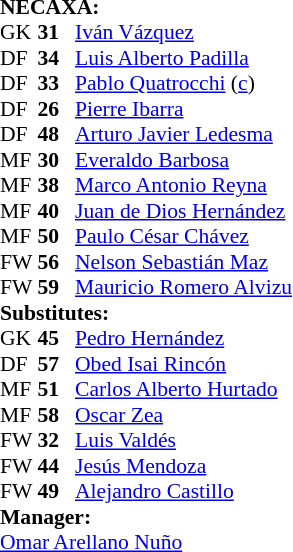<table style="font-size: 90%" cellspacing="0" cellpadding="0">
<tr>
<td colspan="4"><strong>NECAXA:</strong></td>
</tr>
<tr>
<th width=25></th>
<th width=25></th>
</tr>
<tr>
<td>GK</td>
<td><strong>31</strong></td>
<td> <a href='#'>Iván Vázquez</a></td>
</tr>
<tr>
<td>DF</td>
<td><strong>34</strong></td>
<td> <a href='#'>Luis Alberto Padilla</a></td>
</tr>
<tr>
<td>DF</td>
<td><strong>33</strong></td>
<td> <a href='#'>Pablo Quatrocchi</a> (<a href='#'>c</a>)</td>
</tr>
<tr>
<td>DF</td>
<td><strong>26</strong></td>
<td> <a href='#'>Pierre Ibarra</a></td>
<td></td>
<td></td>
</tr>
<tr>
<td>DF</td>
<td><strong>48</strong></td>
<td> <a href='#'>Arturo Javier Ledesma</a></td>
</tr>
<tr>
<td>MF</td>
<td><strong>30</strong></td>
<td> <a href='#'>Everaldo Barbosa</a></td>
</tr>
<tr>
<td>MF</td>
<td><strong>38</strong></td>
<td> <a href='#'>Marco Antonio Reyna</a></td>
</tr>
<tr>
<td>MF</td>
<td><strong>40</strong></td>
<td> <a href='#'>Juan de Dios Hernández</a></td>
<td></td>
<td></td>
</tr>
<tr>
<td>MF</td>
<td><strong>50</strong></td>
<td> <a href='#'>Paulo César Chávez</a></td>
<td></td>
</tr>
<tr>
<td>FW</td>
<td><strong>56</strong></td>
<td> <a href='#'>Nelson Sebastián Maz</a></td>
<td></td>
<td></td>
</tr>
<tr>
<td>FW</td>
<td><strong>59</strong></td>
<td> <a href='#'>Mauricio Romero Alvizu</a></td>
<td></td>
</tr>
<tr>
<td colspan=3><strong>Substitutes:</strong></td>
</tr>
<tr>
<td>GK</td>
<td><strong>45</strong></td>
<td> <a href='#'>Pedro Hernández</a></td>
</tr>
<tr>
<td>DF</td>
<td><strong>57</strong></td>
<td> <a href='#'>Obed Isai Rincón</a></td>
</tr>
<tr>
<td>MF</td>
<td><strong>51</strong></td>
<td> <a href='#'>Carlos Alberto Hurtado</a></td>
<td></td>
<td></td>
</tr>
<tr>
<td>MF</td>
<td><strong>58</strong></td>
<td> <a href='#'>Oscar Zea</a></td>
</tr>
<tr>
<td>FW</td>
<td><strong>32</strong></td>
<td> <a href='#'>Luis Valdés</a></td>
<td></td>
<td></td>
</tr>
<tr>
<td>FW</td>
<td><strong>44</strong></td>
<td> <a href='#'>Jesús Mendoza</a></td>
</tr>
<tr>
<td>FW</td>
<td><strong>49</strong></td>
<td> <a href='#'>Alejandro Castillo</a></td>
<td></td>
<td></td>
</tr>
<tr>
<td colspan=3><strong>Manager:</strong></td>
</tr>
<tr>
<td colspan=4> <a href='#'>Omar Arellano Nuño</a></td>
</tr>
</table>
